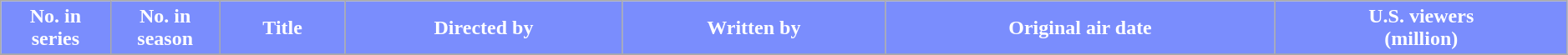<table class="wikitable plainrowheaders" style="width:99%;">
<tr>
<th scope="col" style="background-color: #7A8DFD; color: #FFFFFF;" width=7%>No. in<br>series</th>
<th scope="col" style="background-color: #7A8DFD; color: #FFFFFF;" width=7%>No. in<br>season</th>
<th scope="col" style="background-color: #7A8DFD; color: #FFFFFF;">Title</th>
<th scope="col" style="background-color: #7A8DFD; color: #FFFFFF;">Directed by</th>
<th scope="col" style="background-color: #7A8DFD; color: #FFFFFF;">Written by</th>
<th scope="col" style="background-color: #7A8DFD; color: #FFFFFF;">Original air date</th>
<th scope="col" style="background-color: #7A8DFD; color: #FFFFFF;">U.S. viewers<br>(million)</th>
</tr>
<tr>
</tr>
</table>
